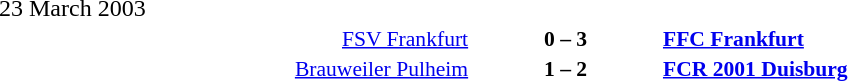<table width=100% cellspacing=1>
<tr>
<th width=25%></th>
<th width=10%></th>
<th width=25%></th>
<th></th>
</tr>
<tr>
<td>23 March 2003</td>
</tr>
<tr style=font-size:90%>
<td align=right><a href='#'>FSV Frankfurt</a></td>
<td align=center><strong>0 – 3</strong></td>
<td><strong><a href='#'>FFC Frankfurt</a></strong></td>
</tr>
<tr style=font-size:90%>
<td align=right><a href='#'>Brauweiler Pulheim</a></td>
<td align=center><strong>1 – 2</strong></td>
<td><strong><a href='#'>FCR 2001 Duisburg</a></strong></td>
</tr>
</table>
